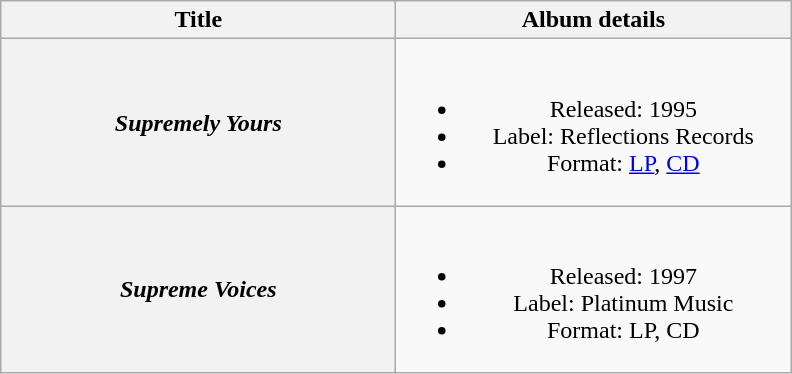<table class="wikitable plainrowheaders" style="text-align:center;" border="1">
<tr>
<th scope="col" style="width:16em;">Title</th>
<th scope="col" style="width:16em;">Album details</th>
</tr>
<tr>
<th scope="row"><em>Supremely Yours</em></th>
<td><br><ul><li>Released: 1995</li><li>Label: Reflections Records</li><li>Format: <a href='#'>LP</a>, <a href='#'>CD</a></li></ul></td>
</tr>
<tr>
<th scope="row"><em>Supreme Voices</em></th>
<td><br><ul><li>Released: 1997</li><li>Label: Platinum Music</li><li>Format: LP, CD</li></ul></td>
</tr>
</table>
